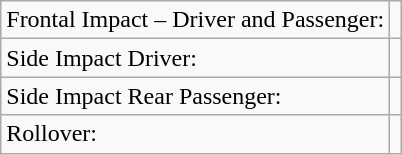<table class="wikitable">
<tr>
<td>Frontal Impact – Driver and Passenger:</td>
<td></td>
</tr>
<tr>
<td>Side Impact Driver:</td>
<td></td>
</tr>
<tr>
<td>Side Impact Rear Passenger:</td>
<td></td>
</tr>
<tr>
<td>Rollover:</td>
<td></td>
</tr>
</table>
